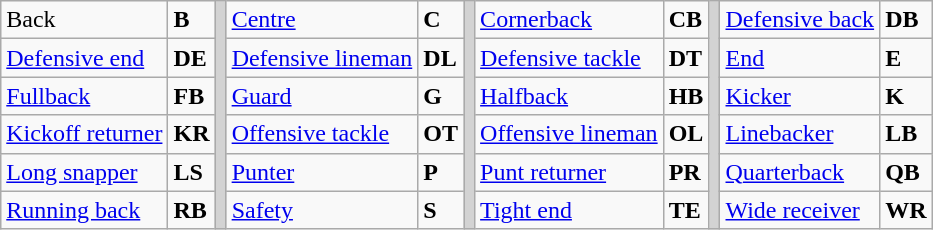<table class="wikitable">
<tr>
<td>Back</td>
<td><strong>B</strong></td>
<td rowSpan="6" style="background-color:lightgrey;"></td>
<td><a href='#'>Centre</a></td>
<td><strong>C</strong></td>
<td rowSpan="6" style="background-color:lightgrey;"></td>
<td><a href='#'>Cornerback</a></td>
<td><strong>CB</strong></td>
<td rowSpan="6" style="background-color:lightgrey;"></td>
<td><a href='#'>Defensive back</a></td>
<td><strong>DB</strong></td>
</tr>
<tr>
<td><a href='#'>Defensive end</a></td>
<td><strong>DE</strong></td>
<td><a href='#'>Defensive lineman</a></td>
<td><strong>DL</strong></td>
<td><a href='#'>Defensive tackle</a></td>
<td><strong>DT</strong></td>
<td><a href='#'>End</a></td>
<td><strong>E</strong></td>
</tr>
<tr>
<td><a href='#'>Fullback</a></td>
<td><strong>FB</strong></td>
<td><a href='#'>Guard</a></td>
<td><strong>G</strong></td>
<td><a href='#'>Halfback</a></td>
<td><strong>HB</strong></td>
<td><a href='#'>Kicker</a></td>
<td><strong>K</strong></td>
</tr>
<tr>
<td><a href='#'>Kickoff returner</a></td>
<td><strong>KR</strong></td>
<td><a href='#'>Offensive tackle</a></td>
<td><strong>OT</strong></td>
<td><a href='#'>Offensive lineman</a></td>
<td><strong>OL</strong></td>
<td><a href='#'>Linebacker</a></td>
<td><strong>LB</strong></td>
</tr>
<tr>
<td><a href='#'>Long snapper</a></td>
<td><strong>LS</strong></td>
<td><a href='#'>Punter</a></td>
<td><strong>P</strong></td>
<td><a href='#'>Punt returner</a></td>
<td><strong>PR</strong></td>
<td><a href='#'>Quarterback</a></td>
<td><strong>QB</strong></td>
</tr>
<tr>
<td><a href='#'>Running back</a></td>
<td><strong>RB</strong></td>
<td><a href='#'>Safety</a></td>
<td><strong>S</strong></td>
<td><a href='#'>Tight end</a></td>
<td><strong>TE</strong></td>
<td><a href='#'>Wide receiver</a></td>
<td><strong>WR</strong></td>
</tr>
</table>
